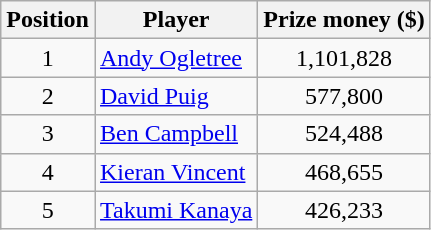<table class="wikitable">
<tr>
<th>Position</th>
<th>Player</th>
<th>Prize money ($)</th>
</tr>
<tr>
<td align=center>1</td>
<td> <a href='#'>Andy Ogletree</a></td>
<td align=center>1,101,828</td>
</tr>
<tr>
<td align=center>2</td>
<td> <a href='#'>David Puig</a></td>
<td align=center>577,800</td>
</tr>
<tr>
<td align=center>3</td>
<td> <a href='#'>Ben Campbell</a></td>
<td align=center>524,488</td>
</tr>
<tr>
<td align=center>4</td>
<td> <a href='#'>Kieran Vincent</a></td>
<td align=center>468,655</td>
</tr>
<tr>
<td align=center>5</td>
<td> <a href='#'>Takumi Kanaya</a></td>
<td align=center>426,233</td>
</tr>
</table>
